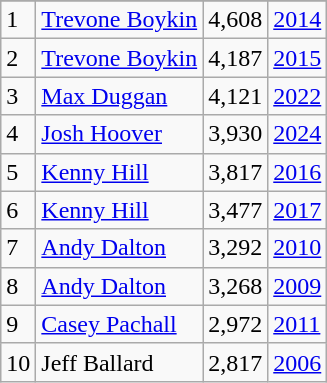<table class="wikitable">
<tr>
</tr>
<tr>
<td>1</td>
<td><a href='#'>Trevone Boykin</a></td>
<td><abbr>4,608</abbr></td>
<td><a href='#'>2014</a></td>
</tr>
<tr>
<td>2</td>
<td><a href='#'>Trevone Boykin</a></td>
<td><abbr>4,187</abbr></td>
<td><a href='#'>2015</a></td>
</tr>
<tr>
<td>3</td>
<td><a href='#'>Max Duggan</a></td>
<td><abbr>4,121</abbr></td>
<td><a href='#'>2022</a></td>
</tr>
<tr>
<td>4</td>
<td><a href='#'>Josh Hoover</a></td>
<td><abbr>3,930</abbr></td>
<td><a href='#'>2024</a></td>
</tr>
<tr>
<td>5</td>
<td><a href='#'>Kenny Hill</a></td>
<td><abbr>3,817</abbr></td>
<td><a href='#'>2016</a></td>
</tr>
<tr>
<td>6</td>
<td><a href='#'>Kenny Hill</a></td>
<td><abbr>3,477</abbr></td>
<td><a href='#'>2017</a></td>
</tr>
<tr>
<td>7</td>
<td><a href='#'>Andy Dalton</a></td>
<td><abbr>3,292</abbr></td>
<td><a href='#'>2010</a></td>
</tr>
<tr>
<td>8</td>
<td><a href='#'>Andy Dalton</a></td>
<td><abbr>3,268</abbr></td>
<td><a href='#'>2009</a></td>
</tr>
<tr>
<td>9</td>
<td><a href='#'>Casey Pachall</a></td>
<td><abbr>2,972</abbr></td>
<td><a href='#'>2011</a></td>
</tr>
<tr>
<td>10</td>
<td>Jeff Ballard</td>
<td><abbr>2,817</abbr></td>
<td><a href='#'>2006</a></td>
</tr>
</table>
